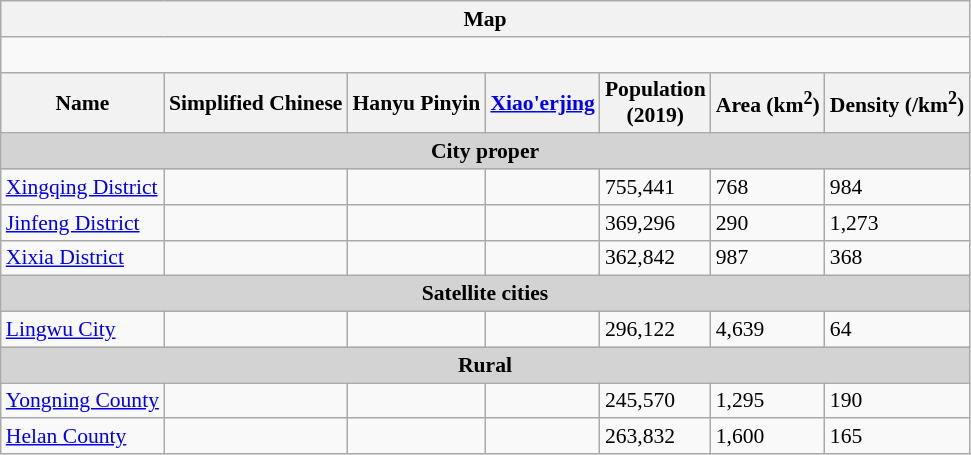<table class="wikitable" style="font-size:90%;" align="center">
<tr>
<th colspan="7">Map</th>
</tr>
<tr>
<td colspan="7"><div><br>







</div></td>
</tr>
<tr>
<th>Name</th>
<th>Simplified Chinese</th>
<th>Hanyu Pinyin</th>
<th><a href='#'>Xiao'erjing</a></th>
<th>Population<br>(2019)</th>
<th>Area (km<sup>2</sup>)</th>
<th>Density (/km<sup>2</sup>)</th>
</tr>
<tr>
<td colspan="7" align="center" bgcolor="#D3D3D3"><strong>City proper</strong></td>
</tr>
<tr>
<td><a href='#'>Xingqing District</a></td>
<td></td>
<td></td>
<td></td>
<td>755,441</td>
<td>768</td>
<td>984</td>
</tr>
<tr>
<td><a href='#'>Jinfeng District</a></td>
<td></td>
<td></td>
<td></td>
<td>369,296</td>
<td>290</td>
<td>1,273</td>
</tr>
<tr>
<td><a href='#'>Xixia District</a></td>
<td></td>
<td></td>
<td></td>
<td>362,842</td>
<td>987</td>
<td>368</td>
</tr>
<tr>
<td colspan="7" align="center" bgcolor="#D3D3D3"><strong>Satellite cities</strong></td>
</tr>
<tr>
<td><a href='#'>Lingwu City</a></td>
<td></td>
<td></td>
<td></td>
<td>296,122</td>
<td>4,639</td>
<td>64</td>
</tr>
<tr>
<td colspan="7" align="center" bgcolor="#D3D3D3"><strong>Rural</strong></td>
</tr>
<tr>
<td><a href='#'>Yongning County</a></td>
<td></td>
<td></td>
<td></td>
<td>245,570</td>
<td>1,295</td>
<td>190</td>
</tr>
<tr>
<td><a href='#'>Helan County</a></td>
<td></td>
<td></td>
<td></td>
<td>263,832</td>
<td>1,600</td>
<td>165</td>
</tr>
</table>
